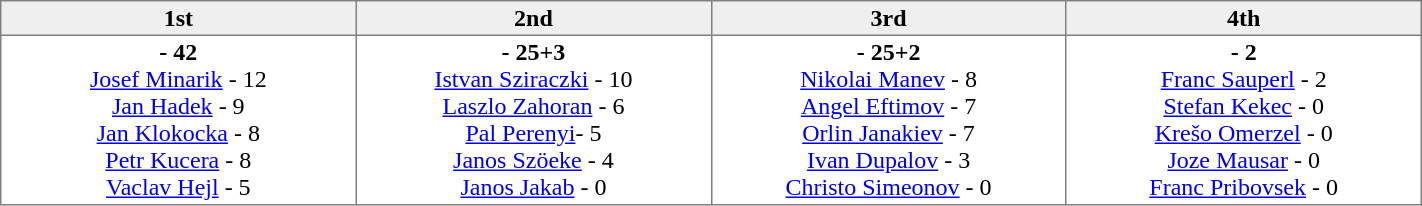<table border=1 cellpadding=2 cellspacing=0 width=75% style="border-collapse:collapse">
<tr align=center style="background:#efefef;">
<th width=20% >1st</th>
<th width=20% >2nd</th>
<th width=20% >3rd</th>
<th width=20%>4th</th>
</tr>
<tr align=center>
<td valign=top ><strong> - 42</strong><br><a href='#'>Josef Minarik</a> - 12<br><a href='#'>Jan Hadek</a> - 9<br><a href='#'>Jan Klokocka</a> - 8<br><a href='#'>Petr Kucera</a> - 8<br><a href='#'>Vaclav Hejl</a> - 5</td>
<td valign=top ><strong> - 25+3</strong><br><a href='#'>Istvan Sziraczki</a> - 10<br><a href='#'>Laszlo Zahoran</a> - 6<br><a href='#'>Pal Perenyi</a>- 5<br><a href='#'>Janos Szöeke</a> - 4<br><a href='#'>Janos Jakab</a> - 0</td>
<td valign=top ><strong> - 25+2</strong><br><a href='#'>Nikolai Manev</a> - 8<br><a href='#'>Angel Eftimov</a> - 7<br><a href='#'>Orlin Janakiev</a> - 7<br><a href='#'>Ivan Dupalov</a> - 3<br><a href='#'>Christo Simeonov</a> - 0</td>
<td valign=top><strong> - 2</strong><br><a href='#'>Franc Sauperl</a> - 2<br><a href='#'>Stefan Kekec</a> - 0<br><a href='#'>Krešo Omerzel</a> - 0<br><a href='#'>Joze Mausar</a>  - 0<br><a href='#'>Franc Pribovsek</a> - 0</td>
</tr>
</table>
